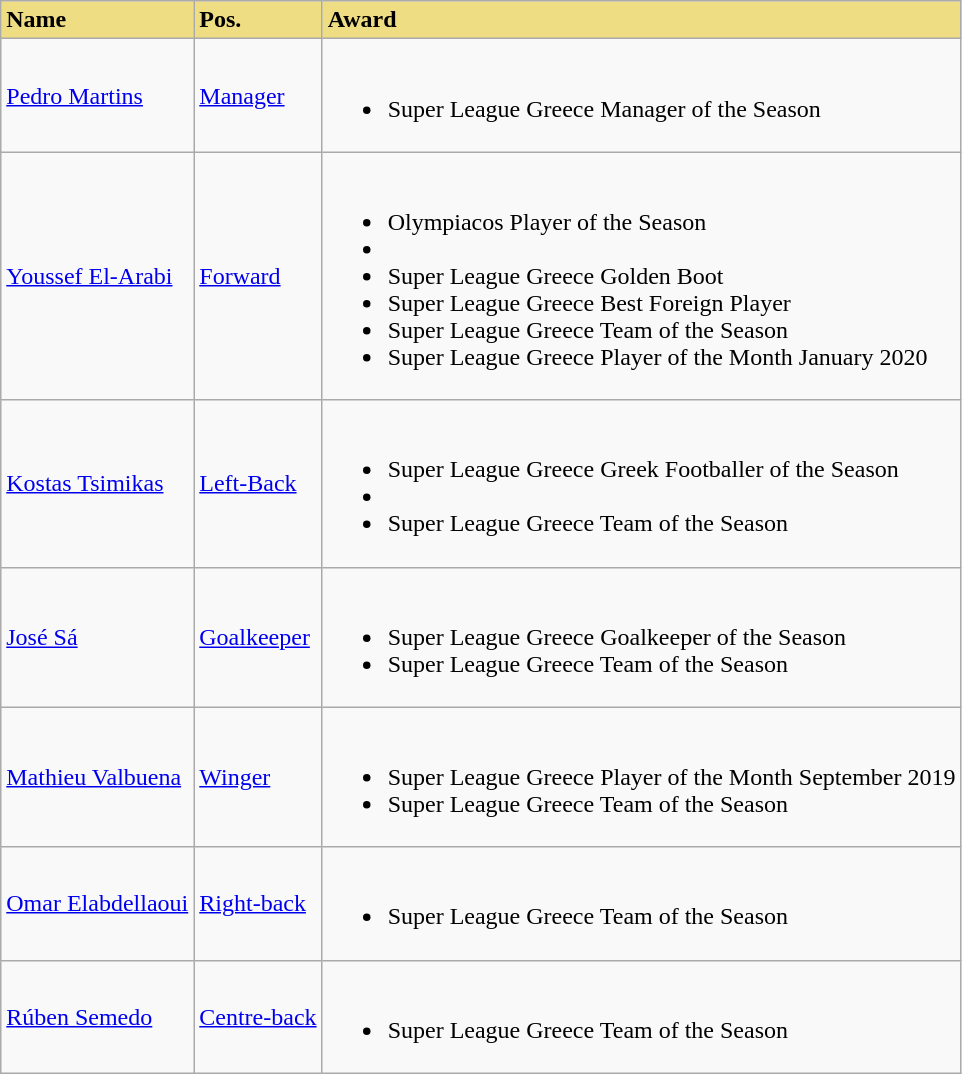<table class="wikitable">
<tr>
<td style="background-color: #eedd82" !><strong> Name</strong></td>
<td style="background-color: #eedd82"  !><strong>Pos.</strong></td>
<td style="background-color: #eedd82" !><strong>Award</strong></td>
</tr>
<tr>
<td> <a href='#'>Pedro Martins</a></td>
<td><a href='#'>Manager</a></td>
<td><br><ul><li>Super League Greece Manager of the Season</li></ul></td>
</tr>
<tr>
<td> <a href='#'>Youssef El-Arabi</a></td>
<td><a href='#'>Forward</a></td>
<td><br><ul><li>Olympiacos Player of the Season</li><li></li><li>Super League Greece Golden Boot</li><li>Super League Greece Best Foreign Player</li><li>Super League Greece Team of the Season</li><li>Super League Greece Player of the Month January 2020</li></ul></td>
</tr>
<tr>
<td> <a href='#'>Kostas Tsimikas</a></td>
<td><a href='#'>Left-Back</a></td>
<td><br><ul><li>Super League Greece Greek Footballer of the Season</li><li></li><li>Super League Greece Team of the Season</li></ul></td>
</tr>
<tr>
<td> <a href='#'>José Sá</a></td>
<td><a href='#'>Goalkeeper</a></td>
<td><br><ul><li>Super League Greece Goalkeeper of the Season</li><li>Super League Greece Team of the Season</li></ul></td>
</tr>
<tr>
<td> <a href='#'>Mathieu Valbuena</a></td>
<td><a href='#'>Winger</a></td>
<td><br><ul><li>Super League Greece Player of the Month September 2019</li><li>Super League Greece Team of the Season</li></ul></td>
</tr>
<tr>
<td> <a href='#'>Omar Elabdellaoui</a></td>
<td><a href='#'>Right-back</a></td>
<td><br><ul><li>Super League Greece Team of the Season</li></ul></td>
</tr>
<tr>
<td> <a href='#'>Rúben Semedo</a></td>
<td><a href='#'>Centre-back</a></td>
<td><br><ul><li>Super League Greece Team of the Season</li></ul></td>
</tr>
</table>
